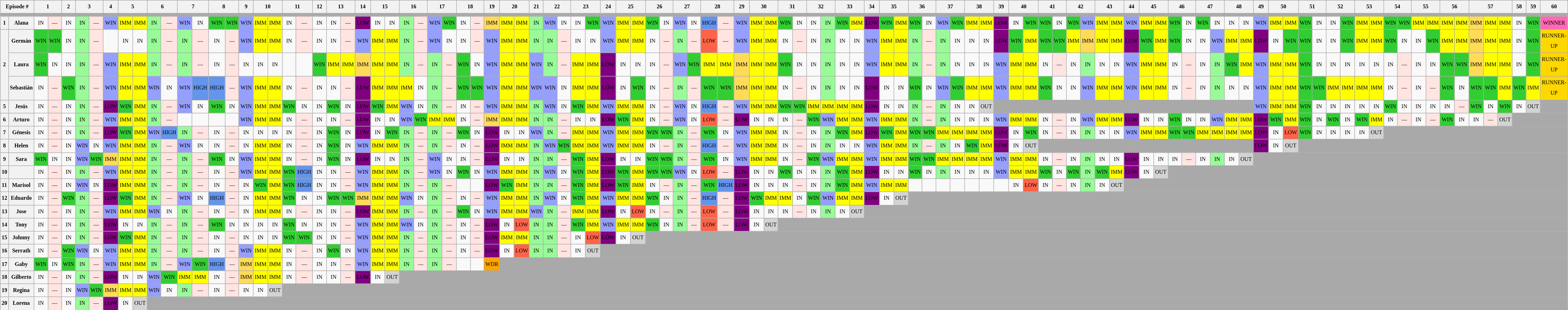<table class="wikitable mw-collapsible mw-collapsed" style="text-align:center; font-size: 8pt; line-height:20px">
<tr>
<th colspan=2>Episode #</th>
<th colspan="2">1</th>
<th>2</th>
<th colspan="2">3</th>
<th>4</th>
<th colspan="2">5</th>
<th colspan="2">6</th>
<th colspan="2">7</th>
<th colspan="2">8</th>
<th>9</th>
<th colspan="2">10</th>
<th colspan="2">11</th>
<th>12</th>
<th colspan="2">13</th>
<th>14</th>
<th colspan="2">15</th>
<th colspan="2">16</th>
<th colspan="2">17</th>
<th colspan="2">18</th>
<th>19</th>
<th colspan="2">20</th>
<th>21</th>
<th colspan="2">22</th>
<th colspan="2">23</th>
<th>24</th>
<th colspan="2">25</th>
<th colspan="2">26</th>
<th colspan="2">27</th>
<th colspan="2">28</th>
<th>29</th>
<th colspan="2">30</th>
<th colspan="2">31</th>
<th colspan="2">32</th>
<th colspan="2">33</th>
<th>34</th>
<th colspan="2">35</th>
<th colspan="2">36</th>
<th colspan="2">37</th>
<th colspan="2">38</th>
<th>39</th>
<th colspan="2">40</th>
<th colspan="2">41</th>
<th colspan="2">42</th>
<th colspan="2">43</th>
<th>44</th>
<th colspan="2">45</th>
<th colspan="2">46</th>
<th colspan="2">47</th>
<th colspan="2">48</th>
<th>49</th>
<th colspan="2">50</th>
<th colspan="2">51</th>
<th colspan="2">52</th>
<th colspan="2">53</th>
<th colspan="2">54</th>
<th colspan="2">55</th>
<th colspan="2">56</th>
<th colspan="3">57</th>
<th>58</th>
<th>59</th>
<th>60</th>
</tr>
<tr>
<td colspan="107" style="background:darkgrey"></td>
</tr>
<tr>
<th>1</th>
<th>Alana</th>
<td>IN</td>
<td style="background:mistyrose">—</td>
<td>IN</td>
<td style="background:palegreen">IN</td>
<td style="background:mistyrose">—</td>
<td style="background:#959FFD">WIN</td>
<td style="background:yellow">IMM</td>
<td style="background:yellow">IMM</td>
<td style="background:palegreen">IN</td>
<td style="background:mistyrose">—</td>
<td style="background:#959FFD">WIN</td>
<td>IN</td>
<td style="background:limegreen">WIN</td>
<td style="background:limegreen">WIN</td>
<td style="background:#959FFD">WIN</td>
<td style="background:yellow">IMM</td>
<td style="background:yellow">IMM</td>
<td>IN</td>
<td style="background:mistyrose">—</td>
<td>IN</td>
<td>IN</td>
<td style="background:mistyrose">—</td>
<td style="background:purple">LOW</td>
<td>IN</td>
<td>IN</td>
<td style="background:palegreen">IN</td>
<td style="background:mistyrose">—</td>
<td style="background:#959FFD">WIN</td>
<td style="background:limegreen">WIN</td>
<td>IN</td>
<td style="background:mistyrose">—</td>
<td style="background:#FFDB58">IMM</td>
<td style="background:yellow">IMM</td>
<td style="background:yellow">IMM</td>
<td style="background:palegreen">IN</td>
<td style="background:#959FFD">WIN</td>
<td>IN</td>
<td>IN</td>
<td style="background:limegreen">WIN</td>
<td style="background:#959FFD">WIN</td>
<td style="background:yellow">IMM</td>
<td style="background:yellow">IMM</td>
<td style="background:limegreen">WIN</td>
<td>IN</td>
<td style="background:#959FFD">WIN</td>
<td>IN</td>
<td style="background:cornflowerblue">HIGH</td>
<td style="background:mistyrose">—</td>
<td style="background:#959FFD">WIN</td>
<td style="background:yellow">IMM</td>
<td style="background:yellow">IMM</td>
<td style="background:limegreen">WIN</td>
<td>IN</td>
<td>IN</td>
<td style="background:palegreen">IN</td>
<td style="background:limegreen">WIN</td>
<td style="background:yellow">IMM</td>
<td style="background:purple">LOW</td>
<td style="background:limegreen">WIN</td>
<td style="background:yellow">IMM</td>
<td style="background:limegreen">WIN</td>
<td>IN</td>
<td style="background:#959FFD">WIN</td>
<td style="background:limegreen">WIN</td>
<td style="background:yellow">IMM</td>
<td style="background:yellow">IMM</td>
<td style="background:purple">LOW</td>
<td>IN</td>
<td style="background:limegreen">WIN</td>
<td style="background:limegreen">WIN</td>
<td>IN</td>
<td style="background:limegreen">WIN</td>
<td style="background:#959FFD">WIN</td>
<td style="background:yellow">IMM</td>
<td style="background:yellow">IMM</td>
<td style="background:#959FFD">WIN</td>
<td style="background:yellow">IMM</td>
<td style="background:yellow">IMM</td>
<td style="background:limegreen">WIN</td>
<td>IN</td>
<td style="background:limegreen">WIN</td>
<td>IN</td>
<td>IN</td>
<td>IN</td>
<td style="background:#959FFD">WIN</td>
<td style="background:yellow">IMM</td>
<td style="background:yellow">IMM</td>
<td style="background:limegreen">WIN</td>
<td>IN</td>
<td>IN</td>
<td style="background:limegreen">WIN</td>
<td style="background:yellow">IMM</td>
<td style="background:yellow">IMM</td>
<td style="background:limegreen">WIN</td>
<td style="background:limegreen">WIN</td>
<td style="background:yellow">IMM</td>
<td style="background:yellow">IMM</td>
<td style="background:yellow">IMM</td>
<td style="background:yellow">IMM</td>
<td style="background:#FFDB58">IMM</td>
<td style="background:yellow">IMM</td>
<td style="background:yellow">IMM</td>
<td>IN</td>
<td style="background:limegreen">WIN</td>
<td style="background:hotpink">WINNER</td>
</tr>
<tr>
<th rowspan="3">2</th>
<th>Germán</th>
<td style="background:limegreen">WIN</td>
<td style="background:limegreen">WIN</td>
<td>IN</td>
<td style="background:palegreen">IN</td>
<td style="background:mistyrose">—</td>
<td></td>
<td>IN</td>
<td>IN</td>
<td style="background:palegreen">IN</td>
<td style="background:mistyrose">—</td>
<td style="background:palegreen">IN</td>
<td style="background:mistyrose">—</td>
<td>IN</td>
<td style="background:mistyrose">—</td>
<td style="background:#959FFD">WIN</td>
<td style="background:yellow">IMM</td>
<td style="background:yellow">IMM</td>
<td>IN</td>
<td style="background:mistyrose">—</td>
<td>IN</td>
<td>IN</td>
<td style="background:mistyrose">—</td>
<td style="background:#959FFD">WIN</td>
<td style="background:yellow">IMM</td>
<td style="background:yellow">IMM</td>
<td style="background:palegreen">IN</td>
<td style="background:mistyrose">—</td>
<td style="background:#959FFD">WIN</td>
<td>IN</td>
<td>IN</td>
<td style="background:mistyrose">—</td>
<td style="background:#959FFD">WIN</td>
<td style="background:yellow">IMM</td>
<td style="background:yellow">IMM</td>
<td style="background:palegreen">IN</td>
<td style="background:palegreen">IN</td>
<td style="background:mistyrose">—</td>
<td>IN</td>
<td>IN</td>
<td style="background:#959FFD">WIN</td>
<td style="background:yellow">IMM</td>
<td style="background:yellow">IMM</td>
<td>IN</td>
<td style="background:mistyrose">—</td>
<td style="background:palegreen">IN</td>
<td style="background:mistyrose">—</td>
<td style="background:tomato">LOW</td>
<td style="background:mistyrose">—</td>
<td style="background:#959FFD">WIN</td>
<td style="background:yellow">IMM</td>
<td style="background:yellow">IMM</td>
<td>IN</td>
<td style="background:mistyrose">—</td>
<td>IN</td>
<td style="background:palegreen">IN</td>
<td>IN</td>
<td>IN</td>
<td style="background:#959FFD">WIN</td>
<td style="background:yellow">IMM</td>
<td style="background:yellow">IMM</td>
<td style="background:palegreen">IN</td>
<td style="background:mistyrose">—</td>
<td style="background:palegreen">IN</td>
<td>IN</td>
<td>IN</td>
<td>IN</td>
<td style="background:purple">LOW</td>
<td style="background:limegreen">WIN</td>
<td style="background:yellow">IMM</td>
<td style="background:limegreen">WIN</td>
<td style="background:limegreen">WIN</td>
<td style="background:yellow">IMM</td>
<td style="background:#FFDB58">IMM</td>
<td style="background:yellow">IMM</td>
<td style="background:yellow">IMM</td>
<td style="background:purple">LOW</td>
<td style="background:limegreen">WIN</td>
<td style="background:yellow">IMM</td>
<td style="background:limegreen">WIN</td>
<td>IN</td>
<td>IN</td>
<td style="background:#959FFD">WIN</td>
<td style="background:yellow">IMM</td>
<td style="background:yellow">IMM</td>
<td style="background:purple">LOW</td>
<td>IN</td>
<td style="background:limegreen">WIN</td>
<td style="background:limegreen">WIN</td>
<td>IN</td>
<td>IN</td>
<td style="background:limegreen">WIN</td>
<td style="background:yellow">IMM</td>
<td style="background:yellow">IMM</td>
<td style="background:limegreen">WIN</td>
<td>IN</td>
<td>IN</td>
<td style="background:limegreen">WIN</td>
<td style="background:yellow">IMM</td>
<td style="background:yellow">IMM</td>
<td style="background:#FFDB58">IMM</td>
<td style="background:yellow">IMM</td>
<td style="background:yellow">IMM</td>
<td>IN</td>
<td style="background:limegreen">WIN</td>
<td style="background:gold">RUNNER-UP</td>
</tr>
<tr>
<th>Laura</th>
<td style="background:limegreen">WIN</td>
<td>IN</td>
<td>IN</td>
<td style="background:palegreen">IN</td>
<td style="background:mistyrose">—</td>
<td style="background:#959FFD">WIN</td>
<td style="background:yellow">IMM</td>
<td style="background:yellow">IMM</td>
<td style="background:palegreen">IN</td>
<td style="background:mistyrose">—</td>
<td style="background:palegreen">IN</td>
<td style="background:mistyrose">—</td>
<td>IN</td>
<td style="background:mistyrose">—</td>
<td>IN</td>
<td>IN</td>
<td>IN</td>
<td></td>
<td></td>
<td style="background:limegreen">WIN</td>
<td style="background:yellow">IMM</td>
<td style="background:yellow">IMM</td>
<td style="background:#FFDB58">IMM</td>
<td style="background:yellow">IMM</td>
<td style="background:yellow">IMM</td>
<td style="background:palegreen">IN</td>
<td style="background:mistyrose">—</td>
<td style="background:palegreen">IN</td>
<td style="background:mistyrose">—</td>
<td style="background:limegreen">WIN</td>
<td>IN</td>
<td style="background:#959FFD">WIN</td>
<td style="background:yellow">IMM</td>
<td style="background:yellow">IMM</td>
<td style="background:#959FFD">WIN</td>
<td style="background:palegreen">IN</td>
<td style="background:mistyrose">—</td>
<td style="background:yellow">IMM</td>
<td style="background:yellow">IMM</td>
<td style="background:purple">LOW</td>
<td>IN</td>
<td>IN</td>
<td>IN</td>
<td style="background:mistyrose">—</td>
<td style="background:#959FFD">WIN</td>
<td style="background:limegreen">WIN</td>
<td style="background:yellow">IMM</td>
<td style="background:yellow">IMM</td>
<td style="background:#FFDB58">IMM</td>
<td style="background:yellow">IMM</td>
<td style="background:yellow">IMM</td>
<td style="background:limegreen">WIN</td>
<td>IN</td>
<td>IN</td>
<td style="background:palegreen">IN</td>
<td>IN</td>
<td>IN</td>
<td style="background:#959FFD">WIN</td>
<td style="background:yellow">IMM</td>
<td style="background:yellow">IMM</td>
<td style="background:palegreen">IN</td>
<td style="background:mistyrose">—</td>
<td style="background:palegreen">IN</td>
<td>IN</td>
<td>IN</td>
<td>IN</td>
<td style="background:#959FFD">WIN</td>
<td style="background:yellow">IMM</td>
<td style="background:yellow">IMM</td>
<td>IN</td>
<td style="background:mistyrose">—</td>
<td>IN</td>
<td style="background:palegreen">IN</td>
<td>IN</td>
<td>IN</td>
<td style="background:#959FFD">WIN</td>
<td style="background:yellow">IMM</td>
<td style="background:yellow">IMM</td>
<td>IN</td>
<td style="background:mistyrose">—</td>
<td>IN</td>
<td style="background:palegreen">IN</td>
<td style="background:limegreen">WIN</td>
<td style="background:yellow">IMM</td>
<td style="background:#959FFD">WIN</td>
<td style="background:yellow">IMM</td>
<td style="background:yellow">IMM</td>
<td style="background:limegreen">WIN</td>
<td>IN</td>
<td>IN</td>
<td>IN</td>
<td>IN</td>
<td>IN</td>
<td>IN</td>
<td style="background:mistyrose">—</td>
<td>IN</td>
<td>IN</td>
<td style="background:limegreen">WIN</td>
<td style="background:limegreen">WIN</td>
<td style="background:#FFDB58">IMM</td>
<td style="background:yellow">IMM</td>
<td style="background:yellow">IMM</td>
<td>IN</td>
<td style="background:limegreen">WIN</td>
<td style="background:gold">RUNNER-UP</td>
</tr>
<tr>
<th>Sebastián</th>
<td>IN</td>
<td style="background:mistyrose">—</td>
<td style="background:limegreen">WIN</td>
<td style="background:palegreen">IN</td>
<td style="background:mistyrose">—</td>
<td style="background:#959FFD">WIN</td>
<td style="background:yellow">IMM</td>
<td style="background:yellow">IMM</td>
<td style="background:#959FFD">WIN</td>
<td>IN</td>
<td style="background:#959FFD">WIN</td>
<td style="background:cornflowerblue">HIGH</td>
<td style="background:cornflowerblue">HIGH</td>
<td style="background:mistyrose">—</td>
<td style="background:#959FFD">WIN</td>
<td style="background:yellow">IMM</td>
<td style="background:yellow">IMM</td>
<td>IN</td>
<td style="background:mistyrose">—</td>
<td>IN</td>
<td>IN</td>
<td style="background:mistyrose">—</td>
<td style="background:purple">LOW</td>
<td style="background:yellow">IMM</td>
<td style="background:yellow">IMM</td>
<td style="background:yellow">IMM</td>
<td>IN</td>
<td style="background:palegreen">IN</td>
<td style="background:mistyrose">—</td>
<td style="background:limegreen">WIN</td>
<td style="background:limegreen">WIN</td>
<td style="background:#959FFD">WIN</td>
<td style="background:yellow">IMM</td>
<td style="background:yellow">IMM</td>
<td style="background:#959FFD">WIN</td>
<td style="background:#959FFD">WIN</td>
<td>IN</td>
<td style="background:yellow">IMM</td>
<td style="background:yellow">IMM</td>
<td style="background:purple">LOW</td>
<td>IN</td>
<td style="background:limegreen">WIN</td>
<td>IN</td>
<td style="background:mistyrose">—</td>
<td style="background:palegreen">IN</td>
<td style="background:mistyrose">—</td>
<td style="background:limegreen">WIN</td>
<td style="background:limegreen">WIN</td>
<td style="background:#FFDB58">IMM</td>
<td style="background:yellow">IMM</td>
<td style="background:yellow">IMM</td>
<td>IN</td>
<td style="background:mistyrose">—</td>
<td>IN</td>
<td style="background:palegreen">IN</td>
<td>IN</td>
<td>IN</td>
<td style="background:purple">LOW</td>
<td>IN</td>
<td>IN</td>
<td style="background:limegreen">WIN</td>
<td>IN</td>
<td style="background:#959FFD">WIN</td>
<td style="background:limegreen">WIN</td>
<td style="background:yellow">IMM</td>
<td style="background:yellow">IMM</td>
<td style="background:#959FFD">WIN</td>
<td style="background:yellow">IMM</td>
<td style="background:yellow">IMM</td>
<td style="background:limegreen">WIN</td>
<td>IN</td>
<td>IN</td>
<td style="background:#959FFD">WIN</td>
<td style="background:yellow">IMM</td>
<td style="background:yellow">IMM</td>
<td style="background:#959FFD">WIN</td>
<td style="background:yellow">IMM</td>
<td style="background:yellow">IMM</td>
<td>IN</td>
<td style="background:mistyrose">—</td>
<td>IN</td>
<td style="background:palegreen">IN</td>
<td>IN</td>
<td>IN</td>
<td style="background:#959FFD">WIN</td>
<td style="background:yellow">IMM</td>
<td style="background:yellow">IMM</td>
<td style="background:limegreen">WIN</td>
<td style="background:limegreen">WIN</td>
<td style="background:yellow">IMM</td>
<td style="background:yellow">IMM</td>
<td style="background:yellow">IMM</td>
<td style="background:yellow">IMM</td>
<td>IN</td>
<td style="background:mistyrose">—</td>
<td>IN</td>
<td style="background:mistyrose">—</td>
<td style="background:limegreen">WIN</td>
<td>IN</td>
<td style="background:limegreen">WIN</td>
<td style="background:limegreen">WIN</td>
<td style="background:yellow">IMM</td>
<td style="background:limegreen">WIN</td>
<td style="background:yellow">IMM</td>
<td style="background:gold">RUNNER-UP</td>
</tr>
<tr>
<th>5</th>
<th>Jesús</th>
<td>IN</td>
<td style="background:mistyrose">—</td>
<td>IN</td>
<td style="background:palegreen">IN</td>
<td style="background:mistyrose">—</td>
<td style="background:purple">LOW</td>
<td style="background:limegreen">WIN</td>
<td style="background:yellow">IMM</td>
<td style="background:palegreen">IN</td>
<td style="background:mistyrose">—</td>
<td style="background:#959FFD">WIN</td>
<td>IN</td>
<td style="background:limegreen">WIN</td>
<td>IN</td>
<td style="background:#959FFD">WIN</td>
<td style="background:yellow">IMM</td>
<td style="background:yellow">IMM</td>
<td style="background:limegreen">WIN</td>
<td>IN</td>
<td>IN</td>
<td style="background:limegreen">WIN</td>
<td>IN</td>
<td style="background:purple">LOW</td>
<td style="background:limegreen">WIN</td>
<td style="background:yellow">IMM</td>
<td style="background:#959FFD">WIN</td>
<td>IN</td>
<td style="background:palegreen">IN</td>
<td style="background:mistyrose">—</td>
<td>IN</td>
<td style="background:mistyrose">—</td>
<td style="background:#959FFD">WIN</td>
<td style="background:yellow">IMM</td>
<td style="background:yellow">IMM</td>
<td style="background:palegreen">IN</td>
<td style="background:#959FFD">WIN</td>
<td>IN</td>
<td style="background:limegreen">WIN</td>
<td style="background:yellow">IMM</td>
<td style="background:#959FFD">WIN</td>
<td style="background:yellow">IMM</td>
<td style="background:yellow">IMM</td>
<td>IN</td>
<td style="background:mistyrose">—</td>
<td style="background:#959FFD">WIN</td>
<td>IN</td>
<td style="background:cornflowerblue">HIGH</td>
<td style="background:mistyrose">—</td>
<td style="background:#959FFD">WIN</td>
<td style="background:yellow">IMM</td>
<td style="background:yellow">IMM</td>
<td style="background:limegreen">WIN</td>
<td style="background:limegreen">WIN</td>
<td style="background:yellow">IMM</td>
<td style="background:yellow">IMM</td>
<td style="background:yellow">IMM</td>
<td style="background:yellow">IMM</td>
<td style="background:purple">LOW</td>
<td>IN</td>
<td>IN</td>
<td style="background:palegreen">IN</td>
<td style="background:mistyrose">—</td>
<td style="background:palegreen">IN</td>
<td>IN</td>
<td>IN</td>
<td style="background:lightgrey">OUT</td>
<td style="background:darkgrey" colspan="18"></td>
<td style="background:#959FFD">WIN</td>
<td style="background:yellow">IMM</td>
<td style="background:yellow">IMM</td>
<td style="background:limegreen">WIN</td>
<td>IN</td>
<td>IN</td>
<td>IN</td>
<td>IN</td>
<td>IN</td>
<td style="background:limegreen">WIN</td>
<td>IN</td>
<td>IN</td>
<td>IN</td>
<td>IN</td>
<td style="background:mistyrose">—</td>
<td style="background:limegreen">WIN</td>
<td>IN</td>
<td style="background:limegreen">WIN</td>
<td>IN</td>
<td style="background:lightgrey">OUT</td>
<td style="background:darkgrey"></td>
</tr>
<tr>
<th>6</th>
<th>Arturo</th>
<td>IN</td>
<td style="background:mistyrose">—</td>
<td>IN</td>
<td style="background:palegreen">IN</td>
<td style="background:mistyrose">—</td>
<td style="background:#959FFD">WIN</td>
<td style="background:yellow">IMM</td>
<td style="background:yellow">IMM</td>
<td style="background:palegreen">IN</td>
<td style="background:mistyrose">—</td>
<td></td>
<td></td>
<td></td>
<td></td>
<td style="background:#959FFD">WIN</td>
<td style="background:yellow">IMM</td>
<td style="background:yellow">IMM</td>
<td>IN</td>
<td style="background:mistyrose">—</td>
<td>IN</td>
<td>IN</td>
<td style="background:mistyrose">—</td>
<td style="background:purple">LOW</td>
<td>IN</td>
<td>IN</td>
<td style="background:#959FFD">WIN</td>
<td style="background:limegreen">WIN</td>
<td style="background:yellow">IMM</td>
<td style="background:yellow">IMM</td>
<td>IN</td>
<td style="background:mistyrose">—</td>
<td style="background:#FFDB58">IMM</td>
<td style="background:yellow">IMM</td>
<td style="background:yellow">IMM</td>
<td style="background:palegreen">IN</td>
<td style="background:palegreen">IN</td>
<td style="background:mistyrose">—</td>
<td>IN</td>
<td>IN</td>
<td style="background:purple">LOW</td>
<td style="background:limegreen">WIN</td>
<td style="background:yellow">IMM</td>
<td>IN</td>
<td style="background:mistyrose">—</td>
<td style="background:#959FFD">WIN</td>
<td>IN</td>
<td style="background:tomato">LOW</td>
<td style="background:mistyrose">—</td>
<td style="background:purple">LOW</td>
<td>IN</td>
<td>IN</td>
<td>IN</td>
<td style="background:mistyrose">—</td>
<td style="background:limegreen">WIN</td>
<td style="background:#959FFD">WIN</td>
<td style="background:yellow">IMM</td>
<td style="background:yellow">IMM</td>
<td style="background:#959FFD">WIN</td>
<td style="background:yellow">IMM</td>
<td style="background:yellow">IMM</td>
<td style="background:palegreen">IN</td>
<td style="background:mistyrose">—</td>
<td style="background:palegreen">IN</td>
<td>IN</td>
<td>IN</td>
<td>IN</td>
<td style="background:#959FFD">WIN</td>
<td style="background:yellow">IMM</td>
<td style="background:yellow">IMM</td>
<td>IN</td>
<td style="background:mistyrose">—</td>
<td>IN</td>
<td style="background:#959FFD">WIN</td>
<td style="background:yellow">IMM</td>
<td style="background:yellow">IMM</td>
<td style="background:purple">LOW</td>
<td>IN</td>
<td>IN</td>
<td style="background:limegreen">WIN</td>
<td>IN</td>
<td>IN</td>
<td style="background:#959FFD">WIN</td>
<td style="background:yellow">IMM</td>
<td style="background:yellow">IMM</td>
<td style="background:purple">LOW</td>
<td style="background:limegreen">WIN</td>
<td style="background:yellow">IMM</td>
<td style="background:limegreen">WIN</td>
<td>IN</td>
<td style="background:limegreen">WIN</td>
<td>IN</td>
<td style="background:limegreen">WIN</td>
<td style="background:yellow">IMM</td>
<td>IN</td>
<td style="background:mistyrose">—</td>
<td>IN</td>
<td style="background:mistyrose">—</td>
<td style="background:limegreen">WIN</td>
<td>IN</td>
<td>IN</td>
<td style="background:mistyrose">—</td>
<td style="background:lightgrey">OUT</td>
<td style="background:darkgrey" colspan="3"></td>
</tr>
<tr>
<th>7</th>
<th>Génesis</th>
<td>IN</td>
<td style="background:mistyrose">—</td>
<td>IN</td>
<td style="background:palegreen">IN</td>
<td style="background:mistyrose">—</td>
<td style="background:purple">LOW</td>
<td style="background:limegreen">WIN</td>
<td style="background:yellow">IMM</td>
<td style="background:#959FFD">WIN</td>
<td style="background:cornflowerblue">HIGH</td>
<td style="background:palegreen">IN</td>
<td style="background:mistyrose">—</td>
<td>IN</td>
<td style="background:mistyrose">—</td>
<td>IN</td>
<td>IN</td>
<td>IN</td>
<td>IN</td>
<td style="background:mistyrose">—</td>
<td>IN</td>
<td style="background:limegreen">WIN</td>
<td>IN</td>
<td style="background:purple">LOW</td>
<td>IN</td>
<td style="background:limegreen">WIN</td>
<td style="background:palegreen">IN</td>
<td style="background:mistyrose">—</td>
<td style="background:palegreen">IN</td>
<td style="background:mistyrose">—</td>
<td style="background:limegreen">WIN</td>
<td>IN</td>
<td style="background:purple">LOW</td>
<td>IN</td>
<td>IN</td>
<td style="background:#959FFD">WIN</td>
<td style="background:palegreen">IN</td>
<td style="background:mistyrose">—</td>
<td style="background:yellow">IMM</td>
<td style="background:yellow">IMM</td>
<td style="background:#959FFD">WIN</td>
<td style="background:yellow">IMM</td>
<td style="background:yellow">IMM</td>
<td style="background:limegreen">WIN</td>
<td style="background:limegreen">WIN</td>
<td style="background:palegreen">IN</td>
<td style="background:mistyrose">—</td>
<td style="background:limegreen">WIN</td>
<td>IN</td>
<td style="background:#959FFD">WIN</td>
<td style="background:yellow">IMM</td>
<td style="background:yellow">IMM</td>
<td>IN</td>
<td style="background:mistyrose">—</td>
<td>IN</td>
<td style="background:palegreen">IN</td>
<td style="background:limegreen">WIN</td>
<td style="background:yellow">IMM</td>
<td style="background:purple">LOW</td>
<td style="background:limegreen">WIN</td>
<td style="background:yellow">IMM</td>
<td style="background:limegreen">WIN</td>
<td style="background:limegreen">WIN</td>
<td style="background:yellow">IMM</td>
<td style="background:yellow">IMM</td>
<td style="background:yellow">IMM</td>
<td style="background:yellow">IMM</td>
<td style="background:purple">LOW</td>
<td>IN</td>
<td style="background:limegreen">WIN</td>
<td>IN</td>
<td style="background:mistyrose">—</td>
<td>IN</td>
<td style="background:palegreen">IN</td>
<td>IN</td>
<td>IN</td>
<td style="background:#959FFD">WIN</td>
<td style="background:yellow">IMM</td>
<td style="background:yellow">IMM</td>
<td style="background:limegreen">WIN</td>
<td style="background:limegreen">WIN</td>
<td style="background:yellow">IMM</td>
<td style="background:yellow">IMM</td>
<td style="background:yellow">IMM</td>
<td style="background:yellow">IMM</td>
<td style="background:purple">LOW</td>
<td>IN</td>
<td style="background:tomato">LOW</td>
<td style="background:limegreen">WIN</td>
<td>IN</td>
<td>IN</td>
<td>IN</td>
<td>IN</td>
<td style="background:lightgrey">OUT</td>
<td style="background:darkgrey" colspan="12"></td>
</tr>
<tr>
<th>8</th>
<th>Helen</th>
<td>IN</td>
<td style="background:mistyrose">—</td>
<td>IN</td>
<td style="background:#959FFD">WIN</td>
<td>IN</td>
<td style="background:#959FFD">WIN</td>
<td style="background:yellow">IMM</td>
<td style="background:yellow">IMM</td>
<td style="background:palegreen">IN</td>
<td style="background:mistyrose">—</td>
<td style="background:#959FFD">WIN</td>
<td>IN</td>
<td>IN</td>
<td style="background:mistyrose">—</td>
<td>IN</td>
<td style="background:yellow">IMM</td>
<td style="background:yellow">IMM</td>
<td>IN</td>
<td style="background:mistyrose">—</td>
<td>IN</td>
<td style="background:limegreen">WIN</td>
<td>IN</td>
<td style="background:#959FFD">WIN</td>
<td style="background:yellow">IMM</td>
<td style="background:yellow">IMM</td>
<td style="background:palegreen">IN</td>
<td style="background:mistyrose">—</td>
<td style="background:palegreen">IN</td>
<td style="background:mistyrose">—</td>
<td>IN</td>
<td style="background:mistyrose">—</td>
<td style="background:purple">LOW</td>
<td style="background:yellow">IMM</td>
<td style="background:yellow">IMM</td>
<td style="background:palegreen">IN</td>
<td style="background:#959FFD">WIN</td>
<td style="background:limegreen">WIN</td>
<td style="background:yellow">IMM</td>
<td style="background:yellow">IMM</td>
<td style="background:#959FFD">WIN</td>
<td style="background:yellow">IMM</td>
<td style="background:yellow">IMM</td>
<td>IN</td>
<td style="background:mistyrose">—</td>
<td style="background:palegreen">IN</td>
<td style="background:mistyrose">—</td>
<td style="background:cornflowerblue">HIGH</td>
<td style="background:mistyrose">—</td>
<td style="background:#959FFD">WIN</td>
<td style="background:yellow">IMM</td>
<td style="background:yellow">IMM</td>
<td>IN</td>
<td style="background:mistyrose">—</td>
<td>IN</td>
<td style="background:palegreen">IN</td>
<td>IN</td>
<td>IN</td>
<td style="background:#959FFD">WIN</td>
<td style="background:yellow">IMM</td>
<td style="background:yellow">IMM</td>
<td style="background:palegreen">IN</td>
<td style="background:mistyrose">—</td>
<td style="background:palegreen">IN</td>
<td>IN</td>
<td style="background:limegreen">WIN</td>
<td style="background:yellow">IMM</td>
<td style="background:purple">LOW</td>
<td>IN</td>
<td style="background:lightgrey">OUT</td>
<td style="background:darkgrey" colspan="15"></td>
<td style="background:purple">LOW</td>
<td>IN</td>
<td style="background:lightgrey">OUT</td>
<td style="background:darkgrey" colspan="18"></td>
</tr>
<tr>
<th>9</th>
<th>Sara</th>
<td style="background:limegreen">WIN</td>
<td>IN</td>
<td>IN</td>
<td style="background:#959FFD">WIN</td>
<td style="background:limegreen">WIN</td>
<td style="background:#FFDB58">IMM</td>
<td style="background:yellow">IMM</td>
<td style="background:yellow">IMM</td>
<td style="background:palegreen">IN</td>
<td style="background:mistyrose">—</td>
<td style="background:palegreen">IN</td>
<td style="background:mistyrose">—</td>
<td style="background:limegreen">WIN</td>
<td>IN</td>
<td style="background:#959FFD">WIN</td>
<td style="background:yellow">IMM</td>
<td style="background:yellow">IMM</td>
<td>IN</td>
<td style="background:mistyrose">—</td>
<td>IN</td>
<td style="background:limegreen">WIN</td>
<td>IN</td>
<td style="background:purple">LOW</td>
<td>IN</td>
<td>IN</td>
<td style="background:palegreen">IN</td>
<td style="background:mistyrose">—</td>
<td style="background:#959FFD">WIN</td>
<td>IN</td>
<td>IN</td>
<td style="background:mistyrose">—</td>
<td style="background:purple">LOW</td>
<td>IN</td>
<td>IN</td>
<td style="background:palegreen">IN</td>
<td style="background:palegreen">IN</td>
<td style="background:mistyrose">—</td>
<td style="background:limegreen">WIN</td>
<td style="background:yellow">IMM</td>
<td style="background:purple">LOW</td>
<td>IN</td>
<td>IN</td>
<td style="background:limegreen">WIN</td>
<td style="background:limegreen">WIN</td>
<td style="background:palegreen">IN</td>
<td style="background:mistyrose">—</td>
<td style="background:limegreen">WIN</td>
<td>IN</td>
<td style="background:#959FFD">WIN</td>
<td style="background:yellow">IMM</td>
<td style="background:yellow">IMM</td>
<td>IN</td>
<td style="background:mistyrose">—</td>
<td style="background:limegreen">WIN</td>
<td style="background:#959FFD">WIN</td>
<td style="background:yellow">IMM</td>
<td style="background:yellow">IMM</td>
<td style="background:#959FFD">WIN</td>
<td style="background:yellow">IMM</td>
<td style="background:yellow">IMM</td>
<td style="background:limegreen">WIN</td>
<td style="background:limegreen">WIN</td>
<td style="background:yellow">IMM</td>
<td style="background:yellow">IMM</td>
<td style="background:yellow">IMM</td>
<td style="background:yellow">IMM</td>
<td style="background:#959FFD">WIN</td>
<td style="background:yellow">IMM</td>
<td style="background:yellow">IMM</td>
<td>IN</td>
<td style="background:mistyrose">—</td>
<td>IN</td>
<td style="background:palegreen">IN</td>
<td>IN</td>
<td>IN</td>
<td style="background:purple">LOW</td>
<td>IN</td>
<td>IN</td>
<td>IN</td>
<td style="background:mistyrose">—</td>
<td>IN</td>
<td style="background:palegreen">IN</td>
<td>IN</td>
<td style="background:lightgrey">OUT</td>
<td style="background:darkgrey" colspan="21"></td>
</tr>
<tr>
<th>10</th>
<th></th>
<td>IN</td>
<td style="background:mistyrose">—</td>
<td>IN</td>
<td style="background:palegreen">IN</td>
<td style="background:mistyrose">—</td>
<td style="background:#959FFD">WIN</td>
<td style="background:yellow">IMM</td>
<td style="background:yellow">IMM</td>
<td style="background:palegreen">IN</td>
<td style="background:mistyrose">—</td>
<td style="background:palegreen">IN</td>
<td style="background:mistyrose">—</td>
<td>IN</td>
<td style="background:mistyrose">—</td>
<td style="background:#959FFD">WIN</td>
<td style="background:yellow">IMM</td>
<td style="background:yellow">IMM</td>
<td style="background:limegreen">WIN</td>
<td style="background:cornflowerblue">HIGH</td>
<td>IN</td>
<td>IN</td>
<td style="background:mistyrose">—</td>
<td style="background:#959FFD">WIN</td>
<td style="background:yellow">IMM</td>
<td style="background:yellow">IMM</td>
<td style="background:palegreen">IN</td>
<td style="background:mistyrose">—</td>
<td style="background:#959FFD">WIN</td>
<td>IN</td>
<td style="background:limegreen">WIN</td>
<td>IN</td>
<td style="background:#959FFD">WIN</td>
<td style="background:yellow">IMM</td>
<td style="background:yellow">IMM</td>
<td style="background:palegreen">IN</td>
<td style="background:#959FFD">WIN</td>
<td>IN</td>
<td style="background:limegreen">WIN</td>
<td style="background:yellow">IMM</td>
<td style="background:purple">LOW</td>
<td style="background:limegreen">WIN</td>
<td style="background:yellow">IMM</td>
<td style="background:limegreen">WIN</td>
<td style="background:limegreen">WIN</td>
<td style="background:#959FFD">WIN</td>
<td>IN</td>
<td style="background:tomato">LOW</td>
<td style="background:mistyrose">—</td>
<td style="background:purple">LOW</td>
<td>IN</td>
<td>IN</td>
<td style="background:limegreen">WIN</td>
<td>IN</td>
<td>IN</td>
<td style="background:palegreen">IN</td>
<td style="background:limegreen">WIN</td>
<td style="background:yellow">IMM</td>
<td style="background:purple">LOW</td>
<td>IN</td>
<td>IN</td>
<td style="background:limegreen">WIN</td>
<td>IN</td>
<td style="background:palegreen">IN</td>
<td>IN</td>
<td>IN</td>
<td>IN</td>
<td style="background:#959FFD">WIN</td>
<td style="background:yellow">IMM</td>
<td style="background:yellow">IMM</td>
<td style="background:limegreen">WIN</td>
<td>IN</td>
<td style="background:limegreen">WIN</td>
<td style="background:palegreen">IN</td>
<td style="background:limegreen">WIN</td>
<td style="background:yellow">IMM</td>
<td style="background:purple">LOW</td>
<td>IN</td>
<td style="background:lightgrey">OUT</td>
<td style="background:darkgrey" colspan="27"></td>
</tr>
<tr>
<th>11</th>
<th>Marisol</th>
<td>IN</td>
<td style="background:mistyrose">—</td>
<td>IN</td>
<td style="background:#959FFD">WIN</td>
<td>IN</td>
<td style="background:purple">LOW</td>
<td style="background:yellow">IMM</td>
<td style="background:yellow">IMM</td>
<td style="background:palegreen">IN</td>
<td style="background:mistyrose">—</td>
<td style="background:palegreen">IN</td>
<td style="background:mistyrose">—</td>
<td>IN</td>
<td style="background:mistyrose">—</td>
<td>IN</td>
<td style="background:limegreen">WIN</td>
<td style="background:yellow">IMM</td>
<td style="background:limegreen">WIN</td>
<td style="background:cornflowerblue">HIGH</td>
<td>IN</td>
<td>IN</td>
<td style="background:mistyrose">—</td>
<td style="background:#959FFD">WIN</td>
<td style="background:yellow">IMM</td>
<td style="background:yellow">IMM</td>
<td style="background:palegreen">IN</td>
<td style="background:mistyrose">—</td>
<td style="background:palegreen">IN</td>
<td style="background:mistyrose">—</td>
<td></td>
<td></td>
<td style="background:purple">LOW</td>
<td style="background:limegreen">WIN</td>
<td style="background:yellow">IMM</td>
<td style="background:palegreen">IN</td>
<td style="background:palegreen">IN</td>
<td style="background:mistyrose">—</td>
<td style="background:limegreen">WIN</td>
<td style="background:yellow">IMM</td>
<td style="background:purple">LOW</td>
<td style="background:limegreen">WIN</td>
<td style="background:yellow">IMM</td>
<td>IN</td>
<td style="background:mistyrose">—</td>
<td style="background:palegreen">IN</td>
<td style="background:mistyrose">—</td>
<td style="background:limegreen">WIN</td>
<td style="background:cornflowerblue">HIGH</td>
<td style="background:purple">LOW</td>
<td>IN</td>
<td>IN</td>
<td>IN</td>
<td style="background:mistyrose">—</td>
<td>IN</td>
<td style="background:palegreen">IN</td>
<td style="background:limegreen">WIN</td>
<td style="background:yellow">IMM</td>
<td style="background:#959FFD">WIN</td>
<td style="background:yellow">IMM</td>
<td style="background:yellow">IMM</td>
<td></td>
<td></td>
<td></td>
<td></td>
<td></td>
<td></td>
<td></td>
<td>IN</td>
<td style="background:tomato">LOW</td>
<td>IN</td>
<td style="background:mistyrose">—</td>
<td>IN</td>
<td style="background:palegreen">IN</td>
<td>IN</td>
<td style="background:lightgrey">OUT</td>
<td style="background:darkgrey" colspan="30"></td>
</tr>
<tr>
<th>12</th>
<th>Eduardo</th>
<td>IN</td>
<td style="background:mistyrose">—</td>
<td style="background:limegreen">WIN</td>
<td style="background:palegreen">IN</td>
<td style="background:mistyrose">—</td>
<td style="background:purple">LOW</td>
<td style="background:limegreen">WIN</td>
<td style="background:yellow">IMM</td>
<td style="background:palegreen">IN</td>
<td style="background:mistyrose">—</td>
<td style="background:#959FFD">WIN</td>
<td>IN</td>
<td style="background:cornflowerblue">HIGH</td>
<td style="background:mistyrose">—</td>
<td>IN</td>
<td style="background:yellow">IMM</td>
<td style="background:yellow">IMM</td>
<td style="background:limegreen">WIN</td>
<td>IN</td>
<td>IN</td>
<td style="background:limegreen">WIN</td>
<td style="background:limegreen">WIN</td>
<td style="background:#FFDB58">IMM</td>
<td style="background:yellow">IMM</td>
<td style="background:yellow">IMM</td>
<td style="background:#959FFD">WIN</td>
<td>IN</td>
<td style="background:palegreen">IN</td>
<td style="background:mistyrose">—</td>
<td>IN</td>
<td style="background:mistyrose">—</td>
<td style="background:#959FFD">WIN</td>
<td style="background:yellow">IMM</td>
<td style="background:yellow">IMM</td>
<td style="background:palegreen">IN</td>
<td style="background:#959FFD">WIN</td>
<td>IN</td>
<td style="background:limegreen">WIN</td>
<td style="background:yellow">IMM</td>
<td style="background:#959FFD">WIN</td>
<td style="background:yellow">IMM</td>
<td style="background:yellow">IMM</td>
<td style="background:limegreen">WIN</td>
<td>IN</td>
<td style="background:palegreen">IN</td>
<td style="background:mistyrose">—</td>
<td style="background:cornflowerblue">HIGH</td>
<td style="background:mistyrose">—</td>
<td style="background:purple">LOW</td>
<td style="background:limegreen">WIN</td>
<td style="background:yellow">IMM</td>
<td style="background:yellow">IMM</td>
<td>IN</td>
<td style="background:limegreen">WIN</td>
<td style="background:#959FFD">WIN</td>
<td style="background:yellow">IMM</td>
<td style="background:yellow">IMM</td>
<td style="background:purple">LOW</td>
<td>IN</td>
<td style="background:lightgrey">OUT</td>
<td style="background:darkgrey" colspan="45"></td>
</tr>
<tr>
<th>13</th>
<th>Jose</th>
<td>IN</td>
<td style="background:mistyrose">—</td>
<td>IN</td>
<td style="background:palegreen">IN</td>
<td style="background:mistyrose">—</td>
<td style="background:#959FFD">WIN</td>
<td style="background:yellow">IMM</td>
<td style="background:yellow">IMM</td>
<td style="background:#959FFD">WIN</td>
<td>IN</td>
<td style="background:palegreen">IN</td>
<td style="background:mistyrose">—</td>
<td>IN</td>
<td style="background:mistyrose">—</td>
<td>IN</td>
<td style="background:yellow">IMM</td>
<td style="background:yellow">IMM</td>
<td>IN</td>
<td style="background:mistyrose">—</td>
<td>IN</td>
<td>IN</td>
<td style="background:mistyrose">—</td>
<td style="background:purple">LOW</td>
<td style="background:yellow">IMM</td>
<td style="background:yellow">IMM</td>
<td style="background:palegreen">IN</td>
<td style="background:mistyrose">—</td>
<td style="background:palegreen">IN</td>
<td style="background:mistyrose">—</td>
<td style="background:limegreen">WIN</td>
<td>IN</td>
<td style="background:#959FFD">WIN</td>
<td style="background:yellow">IMM</td>
<td style="background:yellow">IMM</td>
<td style="background:#959FFD">WIN</td>
<td style="background:palegreen">IN</td>
<td style="background:mistyrose">—</td>
<td style="background:yellow">IMM</td>
<td style="background:yellow">IMM</td>
<td style="background:purple">LOW</td>
<td>IN</td>
<td style="background:tomato">LOW</td>
<td>IN</td>
<td style="background:mistyrose">—</td>
<td style="background:palegreen">IN</td>
<td style="background:mistyrose">—</td>
<td style="background:tomato">LOW</td>
<td style="background:mistyrose">—</td>
<td style="background:purple">LOW</td>
<td>IN</td>
<td>IN</td>
<td>IN</td>
<td style="background:mistyrose">—</td>
<td>IN</td>
<td style="background:palegreen">IN</td>
<td>IN</td>
<td style="background:lightgrey">OUT</td>
<td style="background:darkgrey" colspan="48"></td>
</tr>
<tr>
<th>14</th>
<th>Tony</th>
<td>IN</td>
<td style="background:mistyrose">—</td>
<td>IN</td>
<td style="background:palegreen">IN</td>
<td style="background:mistyrose">—</td>
<td style="background:purple">LOW</td>
<td>IN</td>
<td>IN</td>
<td style="background:palegreen">IN</td>
<td style="background:mistyrose">—</td>
<td style="background:palegreen">IN</td>
<td style="background:mistyrose">—</td>
<td style="background:limegreen">WIN</td>
<td>IN</td>
<td>IN</td>
<td>IN</td>
<td>IN</td>
<td style="background:limegreen">WIN</td>
<td>IN</td>
<td>IN</td>
<td>IN</td>
<td style="background:mistyrose">—</td>
<td style="background:#959FFD">WIN</td>
<td style="background:yellow">IMM</td>
<td style="background:yellow">IMM</td>
<td style="background:#959FFD">WIN</td>
<td>IN</td>
<td style="background:palegreen">IN</td>
<td style="background:mistyrose">—</td>
<td>IN</td>
<td style="background:mistyrose">—</td>
<td style="background:purple">LOW</td>
<td>IN</td>
<td style="background:tomato">LOW</td>
<td style="background:palegreen">IN</td>
<td style="background:palegreen">IN</td>
<td style="background:mistyrose">—</td>
<td style="background:limegreen">WIN</td>
<td style="background:yellow">IMM</td>
<td style="background:#959FFD">WIN</td>
<td style="background:yellow">IMM</td>
<td style="background:yellow">IMM</td>
<td style="background:limegreen">WIN</td>
<td>IN</td>
<td style="background:palegreen">IN</td>
<td style="background:mistyrose">—</td>
<td style="background:tomato">LOW</td>
<td style="background:mistyrose">—</td>
<td style="background:purple">LOW</td>
<td>IN</td>
<td style="background:lightgrey">OUT</td>
<td style="background:darkgrey" colspan="54"></td>
</tr>
<tr>
<th>15</th>
<th>Johnny</th>
<td>IN</td>
<td style="background:mistyrose">—</td>
<td>IN</td>
<td style="background:palegreen">IN</td>
<td style="background:mistyrose">—</td>
<td style="background:purple">LOW</td>
<td style="background:limegreen">WIN</td>
<td style="background:yellow">IMM</td>
<td style="background:palegreen">IN</td>
<td style="background:mistyrose">—</td>
<td style="background:palegreen">IN</td>
<td style="background:mistyrose">—</td>
<td>IN</td>
<td style="background:mistyrose">—</td>
<td>IN</td>
<td>IN</td>
<td>IN</td>
<td style="background:limegreen">WIN</td>
<td style="background:limegreen">WIN</td>
<td>IN</td>
<td>IN</td>
<td style="background:mistyrose">—</td>
<td style="background:#959FFD">WIN</td>
<td style="background:yellow">IMM</td>
<td style="background:yellow">IMM</td>
<td style="background:palegreen">IN</td>
<td style="background:mistyrose">—</td>
<td style="background:palegreen">IN</td>
<td style="background:mistyrose">—</td>
<td>IN</td>
<td style="background:mistyrose">—</td>
<td style="background:purple">LOW</td>
<td style="background:yellow">IMM</td>
<td style="background:yellow">IMM</td>
<td style="background:palegreen">IN</td>
<td style="background:palegreen">IN</td>
<td style="background:mistyrose">—</td>
<td>IN</td>
<td style="background:tomato">LOW</td>
<td style="background:purple">LOW</td>
<td>IN</td>
<td style="background:lightgrey">OUT</td>
<td style="background:darkgrey" colspan="63"></td>
</tr>
<tr>
<th>16</th>
<th>Serrath</th>
<td>IN</td>
<td style="background:mistyrose">—</td>
<td style="background:limegreen">WIN</td>
<td style="background:#959FFD">WIN</td>
<td>IN</td>
<td style="background:#959FFD">WIN</td>
<td style="background:yellow">IMM</td>
<td style="background:yellow">IMM</td>
<td style="background:palegreen">IN</td>
<td style="background:mistyrose">—</td>
<td style="background:palegreen">IN</td>
<td style="background:mistyrose">—</td>
<td>IN</td>
<td style="background:mistyrose">—</td>
<td style="background:#959FFD">WIN</td>
<td style="background:yellow">IMM</td>
<td style="background:yellow">IMM</td>
<td>IN</td>
<td style="background:mistyrose">—</td>
<td>IN</td>
<td style="background:limegreen">WIN</td>
<td>IN</td>
<td style="background:#959FFD">WIN</td>
<td style="background:yellow">IMM</td>
<td style="background:yellow">IMM</td>
<td style="background:palegreen">IN</td>
<td style="background:mistyrose">—</td>
<td style="background:palegreen">IN</td>
<td style="background:mistyrose">—</td>
<td>IN</td>
<td style="background:mistyrose">—</td>
<td style="background:purple">LOW</td>
<td>IN</td>
<td style="background:tomato">LOW</td>
<td style="background:palegreen">IN</td>
<td style="background:palegreen">IN</td>
<td style="background:mistyrose">—</td>
<td>IN</td>
<td style="background:lightgrey">OUT</td>
<td style="background:darkgrey" colspan="66"></td>
</tr>
<tr>
<th>17</th>
<th>Gaby</th>
<td style="background:limegreen">WIN</td>
<td>IN</td>
<td style="background:limegreen">WIN</td>
<td style="background:palegreen">IN</td>
<td style="background:mistyrose">—</td>
<td style="background:#959FFD">WIN</td>
<td style="background:yellow">IMM</td>
<td style="background:yellow">IMM</td>
<td style="background:palegreen">IN</td>
<td style="background:mistyrose">—</td>
<td style="background:#959FFD">WIN</td>
<td style="background:limegreen">WIN</td>
<td style="background:cornflowerblue">HIGH</td>
<td style="background:mistyrose">—</td>
<td style="background:#FFDB58">IMM</td>
<td style="background:yellow">IMM</td>
<td style="background:yellow">IMM</td>
<td>IN</td>
<td style="background:mistyrose">—</td>
<td>IN</td>
<td>IN</td>
<td style="background:mistyrose">—</td>
<td style="background:#959FFD">WIN</td>
<td style="background:yellow">IMM</td>
<td style="background:yellow">IMM</td>
<td style="background:palegreen">IN</td>
<td style="background:mistyrose">—</td>
<td style="background:palegreen">IN</td>
<td style="background:mistyrose">—</td>
<td></td>
<td></td>
<td style="background:orange">WDR</td>
<td style="background:darkgrey" colspan="73"></td>
</tr>
<tr>
<th>18</th>
<th>Gilberto</th>
<td>IN</td>
<td style="background:mistyrose">—</td>
<td>IN</td>
<td style="background:palegreen">IN</td>
<td style="background:mistyrose">—</td>
<td style="background:purple">LOW</td>
<td>IN</td>
<td>IN</td>
<td style="background:#959FFD">WIN</td>
<td style="background:limegreen">WIN</td>
<td style="background:yellow">IMM</td>
<td style="background:yellow">IMM</td>
<td>IN</td>
<td style="background:mistyrose">—</td>
<td style="background:#FFDB58">IMM</td>
<td style="background:yellow">IMM</td>
<td style="background:yellow">IMM</td>
<td>IN</td>
<td style="background:mistyrose">—</td>
<td>IN</td>
<td>IN</td>
<td style="background:mistyrose">—</td>
<td style="background:purple">LOW</td>
<td>IN</td>
<td style="background:lightgrey">OUT</td>
<td style="background:darkgrey" colspan="80"></td>
</tr>
<tr>
<th>19</th>
<th>Regina</th>
<td>IN</td>
<td style="background:mistyrose">—</td>
<td>IN</td>
<td style="background:#959FFD">WIN</td>
<td style="background:limegreen">WIN</td>
<td style="background:#FFDB58">IMM</td>
<td style="background:yellow">IMM</td>
<td style="background:yellow">IMM</td>
<td style="background:#959FFD">WIN</td>
<td>IN</td>
<td style="background:palegreen">IN</td>
<td style="background:mistyrose">—</td>
<td>IN</td>
<td style="background:mistyrose">—</td>
<td>IN</td>
<td>IN</td>
<td style="background:lightgrey">OUT</td>
<td style="background:darkgrey" colspan="88"></td>
</tr>
<tr>
<th>20</th>
<th>Lorena</th>
<td>IN</td>
<td style="background:mistyrose">—</td>
<td>IN</td>
<td style="background:palegreen">IN</td>
<td style="background:mistyrose">—</td>
<td style="background:purple">LOW</td>
<td>IN</td>
<td style="background:lightgrey">OUT</td>
<td style="background:darkgrey" colspan="97"></td>
</tr>
</table>
